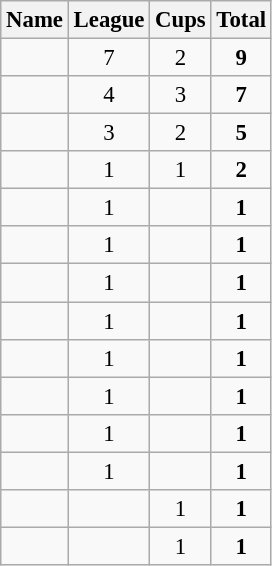<table class="wikitable sortable" style="text-align:center; font-size:95%">
<tr>
<th>Name</th>
<th>League</th>
<th>Cups</th>
<th>Total</th>
</tr>
<tr>
<td></td>
<td>7</td>
<td>2</td>
<td> <strong>9</strong></td>
</tr>
<tr>
<td></td>
<td>4</td>
<td>3</td>
<td> <strong>7</strong></td>
</tr>
<tr>
<td></td>
<td>3</td>
<td>2</td>
<td> <strong>5</strong></td>
</tr>
<tr>
<td></td>
<td>1</td>
<td>1</td>
<td> <strong>2</strong></td>
</tr>
<tr>
<td></td>
<td>1</td>
<td></td>
<td> <strong>1</strong></td>
</tr>
<tr>
<td></td>
<td>1</td>
<td></td>
<td> <strong>1</strong></td>
</tr>
<tr>
<td></td>
<td>1</td>
<td></td>
<td> <strong>1</strong></td>
</tr>
<tr>
<td></td>
<td>1</td>
<td></td>
<td> <strong>1</strong></td>
</tr>
<tr>
<td></td>
<td>1</td>
<td></td>
<td> <strong>1</strong></td>
</tr>
<tr>
<td></td>
<td>1</td>
<td></td>
<td> <strong>1</strong></td>
</tr>
<tr>
<td></td>
<td>1</td>
<td></td>
<td> <strong>1</strong></td>
</tr>
<tr>
<td></td>
<td>1</td>
<td></td>
<td> <strong>1</strong></td>
</tr>
<tr>
<td></td>
<td></td>
<td>1</td>
<td> <strong>1</strong></td>
</tr>
<tr>
<td></td>
<td></td>
<td>1</td>
<td> <strong>1</strong></td>
</tr>
</table>
